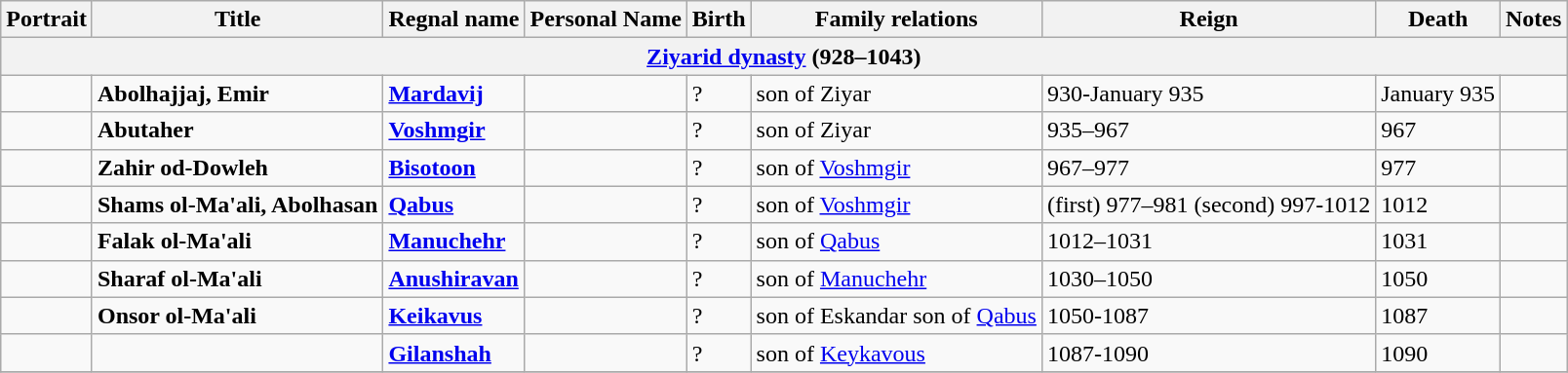<table class="wikitable">
<tr>
<th>Portrait</th>
<th>Title</th>
<th>Regnal name</th>
<th>Personal Name</th>
<th>Birth</th>
<th>Family relations</th>
<th>Reign</th>
<th>Death</th>
<th>Notes</th>
</tr>
<tr>
<th colspan="9"><a href='#'>Ziyarid dynasty</a> (928–1043)</th>
</tr>
<tr>
<td></td>
<td><strong>Abolhajjaj, Emir</strong></td>
<td><strong><a href='#'>Mardavij</a></strong></td>
<td></td>
<td>?</td>
<td>son of Ziyar</td>
<td>930-January 935</td>
<td>January 935</td>
<td></td>
</tr>
<tr>
<td></td>
<td><strong>Abutaher</strong></td>
<td><a href='#'><strong>Voshmgir</strong></a></td>
<td></td>
<td>?</td>
<td>son of Ziyar</td>
<td>935–967</td>
<td>967</td>
<td></td>
</tr>
<tr>
<td></td>
<td><strong>Zahir od-Dowleh</strong></td>
<td><a href='#'><strong>Bisotoon</strong></a></td>
<td></td>
<td>?</td>
<td>son of <a href='#'>Voshmgir</a></td>
<td>967–977</td>
<td>977</td>
<td></td>
</tr>
<tr>
<td></td>
<td><strong>Shams ol-Ma'ali, Abolhasan</strong></td>
<td><a href='#'><strong>Qabus</strong></a></td>
<td></td>
<td>?</td>
<td>son of <a href='#'>Voshmgir</a></td>
<td>(first) 977–981 (second) 997-1012</td>
<td>1012</td>
<td></td>
</tr>
<tr>
<td></td>
<td><strong>Falak ol-Ma'ali</strong></td>
<td><a href='#'><strong>Manuchehr</strong></a></td>
<td></td>
<td>?</td>
<td>son of <a href='#'>Qabus</a></td>
<td>1012–1031</td>
<td>1031</td>
<td></td>
</tr>
<tr>
<td></td>
<td><strong>Sharaf ol-Ma'ali</strong></td>
<td><a href='#'><strong>Anushiravan</strong></a></td>
<td></td>
<td>?</td>
<td>son of <a href='#'>Manuchehr</a></td>
<td>1030–1050</td>
<td>1050</td>
<td></td>
</tr>
<tr>
<td></td>
<td><strong>Onsor ol-Ma'ali</strong></td>
<td><strong><a href='#'>Keikavus</a></strong></td>
<td></td>
<td>?</td>
<td>son of Eskandar son of <a href='#'>Qabus</a></td>
<td>1050-1087</td>
<td>1087</td>
<td></td>
</tr>
<tr>
<td></td>
<td></td>
<td><strong><a href='#'>Gilanshah</a></strong></td>
<td></td>
<td>?</td>
<td>son of <a href='#'>Keykavous</a></td>
<td>1087-1090</td>
<td>1090</td>
<td></td>
</tr>
<tr>
</tr>
</table>
